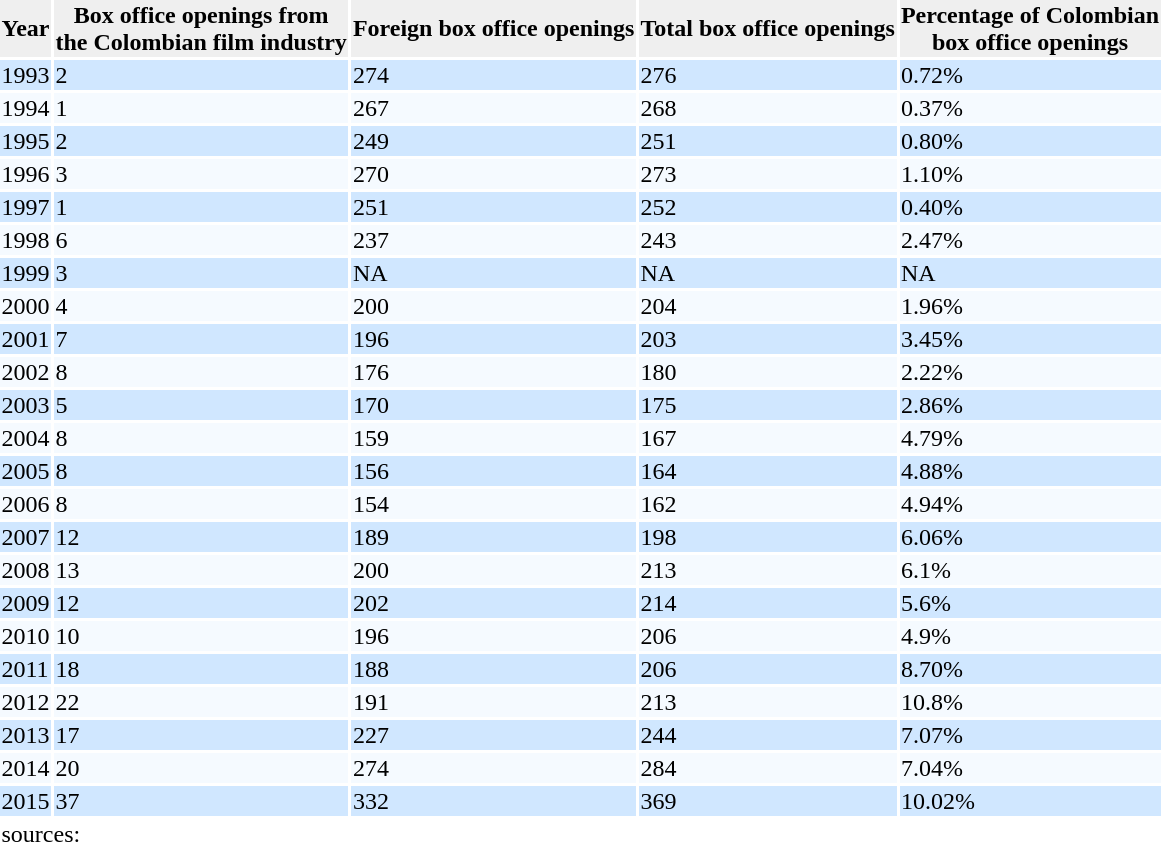<table>
<tr style="background:#efefef;">
<th>Year</th>
<th>Box office openings from<br>the Colombian film industry</th>
<th>Foreign box office openings</th>
<th>Total box office openings</th>
<th>Percentage of Colombian<br>box office openings</th>
</tr>
<tr style="background:#d0e7ff;">
<td>1993</td>
<td>2</td>
<td>274</td>
<td>276</td>
<td>0.72%</td>
</tr>
<tr style="background:#f5faff;">
<td>1994</td>
<td>1</td>
<td>267</td>
<td>268</td>
<td>0.37%</td>
</tr>
<tr style="background:#d0e7ff;">
<td>1995</td>
<td>2</td>
<td>249</td>
<td>251</td>
<td>0.80%</td>
</tr>
<tr style="background:#f5faff;">
<td>1996</td>
<td>3</td>
<td>270</td>
<td>273</td>
<td>1.10%</td>
</tr>
<tr style="background:#d0e7ff;">
<td>1997</td>
<td>1</td>
<td>251</td>
<td>252</td>
<td>0.40%</td>
</tr>
<tr style="background:#f5faff;">
<td>1998</td>
<td>6</td>
<td>237</td>
<td>243</td>
<td>2.47%</td>
</tr>
<tr style="background:#d0e7ff;">
<td>1999</td>
<td>3</td>
<td>NA</td>
<td>NA</td>
<td>NA</td>
</tr>
<tr style="background:#f5faff;">
<td>2000</td>
<td>4</td>
<td>200</td>
<td>204</td>
<td>1.96%</td>
</tr>
<tr style="background:#d0e7ff;">
<td>2001</td>
<td>7</td>
<td>196</td>
<td>203</td>
<td>3.45%</td>
</tr>
<tr style="background:#f5faff;">
<td>2002</td>
<td>8</td>
<td>176</td>
<td>180</td>
<td>2.22%</td>
</tr>
<tr style="background:#d0e7ff;">
<td>2003</td>
<td>5</td>
<td>170</td>
<td>175</td>
<td>2.86%</td>
</tr>
<tr style="background:#f5faff;">
<td>2004</td>
<td>8</td>
<td>159</td>
<td>167</td>
<td>4.79%</td>
</tr>
<tr style="background:#d0e7ff;">
<td>2005</td>
<td>8</td>
<td>156</td>
<td>164</td>
<td>4.88%</td>
</tr>
<tr style="background:#f5faff;">
<td>2006</td>
<td>8</td>
<td>154</td>
<td>162</td>
<td>4.94%</td>
</tr>
<tr style="background:#d0e7ff;">
<td>2007</td>
<td>12</td>
<td>189</td>
<td>198</td>
<td>6.06%</td>
</tr>
<tr style="background:#f5faff;">
<td>2008</td>
<td>13</td>
<td>200</td>
<td>213</td>
<td>6.1%</td>
</tr>
<tr style="background:#d0e7ff;">
<td>2009</td>
<td>12</td>
<td>202</td>
<td>214</td>
<td>5.6%</td>
</tr>
<tr style="background:#f5faff;">
<td>2010</td>
<td>10</td>
<td>196</td>
<td>206</td>
<td>4.9%</td>
</tr>
<tr style="background:#d0e7ff;">
<td>2011</td>
<td>18</td>
<td>188</td>
<td>206</td>
<td>8.70%</td>
</tr>
<tr style="background:#f5faff;">
<td>2012</td>
<td>22</td>
<td>191</td>
<td>213</td>
<td>10.8%</td>
</tr>
<tr style="background:#d0e7ff;">
<td>2013</td>
<td>17</td>
<td>227</td>
<td>244</td>
<td>7.07%</td>
</tr>
<tr style="background:#f5faff;">
<td>2014</td>
<td>20</td>
<td>274</td>
<td>284</td>
<td>7.04%</td>
</tr>
<tr style="background:#d0e7ff;">
<td>2015</td>
<td>37</td>
<td>332</td>
<td>369</td>
<td>10.02%</td>
</tr>
<tr>
<td colspan="5">sources:</td>
</tr>
</table>
